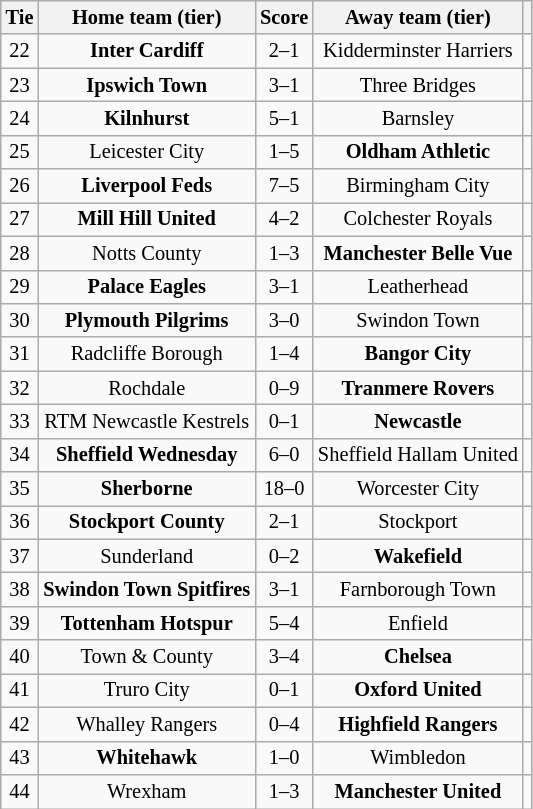<table class="wikitable" style="text-align:center; font-size:85%">
<tr>
<th>Tie</th>
<th>Home team (tier)</th>
<th>Score</th>
<th>Away team (tier)</th>
<th></th>
</tr>
<tr>
<td align="center">22</td>
<td><strong>Inter Cardiff</strong></td>
<td align="center">2–1</td>
<td>Kidderminster Harriers</td>
<td></td>
</tr>
<tr>
<td align="center">23</td>
<td><strong>Ipswich Town</strong></td>
<td align="center">3–1</td>
<td>Three Bridges</td>
<td></td>
</tr>
<tr>
<td align="center">24</td>
<td><strong>Kilnhurst</strong></td>
<td align="center">5–1</td>
<td>Barnsley</td>
<td></td>
</tr>
<tr>
<td align="center">25</td>
<td>Leicester City</td>
<td align="center">1–5</td>
<td><strong>Oldham Athletic</strong></td>
<td></td>
</tr>
<tr>
<td align="center">26</td>
<td><strong>Liverpool Feds</strong></td>
<td align="center">7–5 </td>
<td>Birmingham City</td>
<td></td>
</tr>
<tr>
<td align="center">27</td>
<td><strong>Mill Hill United</strong></td>
<td align="center">4–2</td>
<td>Colchester Royals</td>
<td></td>
</tr>
<tr>
<td align="center">28</td>
<td>Notts County</td>
<td align="center">1–3</td>
<td><strong>Manchester Belle Vue</strong></td>
<td></td>
</tr>
<tr>
<td align="center">29</td>
<td><strong>Palace Eagles</strong></td>
<td align="center">3–1</td>
<td>Leatherhead</td>
<td></td>
</tr>
<tr>
<td align="center">30</td>
<td><strong>Plymouth Pilgrims</strong></td>
<td align="center">3–0</td>
<td>Swindon Town</td>
<td></td>
</tr>
<tr>
<td align="center">31</td>
<td>Radcliffe Borough</td>
<td align="center">1–4</td>
<td><strong>Bangor City</strong></td>
<td></td>
</tr>
<tr>
<td align="center">32</td>
<td>Rochdale</td>
<td align="center">0–9</td>
<td><strong>Tranmere Rovers</strong></td>
<td></td>
</tr>
<tr>
<td align="center">33</td>
<td>RTM Newcastle Kestrels</td>
<td align="center">0–1</td>
<td><strong>Newcastle</strong></td>
<td></td>
</tr>
<tr>
<td align="center">34</td>
<td><strong>Sheffield Wednesday</strong></td>
<td align="center">6–0</td>
<td>Sheffield Hallam United</td>
<td></td>
</tr>
<tr>
<td align="center">35</td>
<td><strong>Sherborne</strong></td>
<td align="center">18–0</td>
<td>Worcester City</td>
<td></td>
</tr>
<tr>
<td align="center">36</td>
<td><strong>Stockport County</strong></td>
<td align="center">2–1</td>
<td>Stockport</td>
<td></td>
</tr>
<tr>
<td align="center">37</td>
<td>Sunderland</td>
<td align="center">0–2</td>
<td><strong>Wakefield</strong></td>
<td></td>
</tr>
<tr>
<td align="center">38</td>
<td><strong>Swindon Town Spitfires</strong></td>
<td align="center">3–1</td>
<td>Farnborough Town</td>
<td></td>
</tr>
<tr>
<td align="center">39</td>
<td><strong>Tottenham Hotspur</strong></td>
<td align="center">5–4</td>
<td>Enfield</td>
<td></td>
</tr>
<tr>
<td align="center">40</td>
<td>Town & County</td>
<td align="center">3–4 </td>
<td><strong>Chelsea</strong></td>
<td></td>
</tr>
<tr>
<td align="center">41</td>
<td>Truro City</td>
<td align="center">0–1</td>
<td><strong>Oxford United</strong></td>
<td></td>
</tr>
<tr>
<td align="center">42</td>
<td>Whalley Rangers</td>
<td align="center">0–4</td>
<td><strong>Highfield Rangers</strong></td>
<td></td>
</tr>
<tr>
<td align="center">43</td>
<td><strong>Whitehawk</strong></td>
<td align="center">1–0</td>
<td>Wimbledon</td>
<td></td>
</tr>
<tr>
<td align="center">44</td>
<td>Wrexham</td>
<td align="center">1–3</td>
<td><strong>Manchester United</strong></td>
<td></td>
</tr>
</table>
